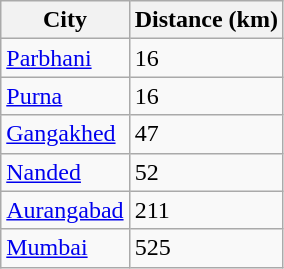<table class="wikitable">
<tr>
<th>City</th>
<th>Distance (km)</th>
</tr>
<tr>
<td><a href='#'>Parbhani</a></td>
<td>16</td>
</tr>
<tr>
<td><a href='#'>Purna</a></td>
<td>16</td>
</tr>
<tr>
<td><a href='#'>Gangakhed</a></td>
<td>47</td>
</tr>
<tr>
<td><a href='#'>Nanded</a></td>
<td>52</td>
</tr>
<tr>
<td><a href='#'>Aurangabad</a></td>
<td>211</td>
</tr>
<tr>
<td><a href='#'>Mumbai</a></td>
<td>525</td>
</tr>
</table>
